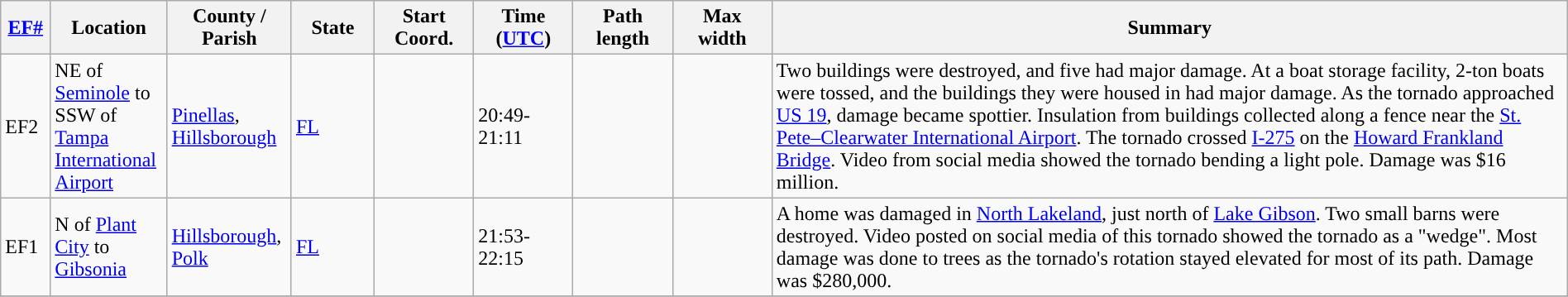<table class="wikitable sortable" style="width:100%;">
<tr>
<th scope="col"  style="width:3%; text-align:center;"><a href='#'>EF#</a></th>
<th scope="col"  style="width:7%; text-align:center;" class="unsortable">Location</th>
<th scope="col"  style="width:6%; text-align:center;" class="unsortable">County / Parish</th>
<th scope="col"  style="width:5%; text-align:center;">State</th>
<th scope="col"  style="width:6%; text-align:center;">Start Coord.</th>
<th scope="col"  style="width:6%; text-align:center;">Time (<a href='#'>UTC</a>)</th>
<th scope="col"  style="width:6%; text-align:center;">Path length</th>
<th scope="col"  style="width:6%; text-align:center;">Max width</th>
<th scope="col" class="unsortable" style="width:48%; text-align:center;">Summary</th>
</tr>
<tr>
<td>EF2</td>
<td>NE of <a href='#'>Seminole</a> to SSW of <a href='#'>Tampa International Airport</a></td>
<td><a href='#'>Pinellas</a>, <a href='#'>Hillsborough</a></td>
<td><a href='#'>FL</a></td>
<td></td>
<td>20:49-21:11</td>
<td></td>
<td></td>
<td>Two buildings were destroyed, and five had major damage. At a boat storage facility, 2-ton boats were tossed, and the buildings they were housed in had major damage. As the tornado approached <a href='#'>US 19</a>, damage became spottier. Insulation from buildings collected along a fence near the <a href='#'>St. Pete–Clearwater International Airport</a>. The tornado crossed <a href='#'>I-275</a> on the <a href='#'>Howard Frankland Bridge</a>. Video from social media showed the tornado bending a light pole. Damage was $16 million.</td>
</tr>
<tr>
<td>EF1</td>
<td>N of <a href='#'>Plant City</a> to <a href='#'>Gibsonia</a></td>
<td><a href='#'>Hillsborough</a>, <a href='#'>Polk</a></td>
<td><a href='#'>FL</a></td>
<td></td>
<td>21:53-22:15</td>
<td></td>
<td></td>
<td>A home was damaged in <a href='#'>North Lakeland</a>, just north of <a href='#'>Lake Gibson</a>. Two small barns were destroyed. Video posted on social media of this tornado showed the tornado as a "wedge". Most damage was done to trees as the tornado's rotation stayed elevated for most of its path. Damage was $280,000.</td>
</tr>
<tr>
</tr>
</table>
